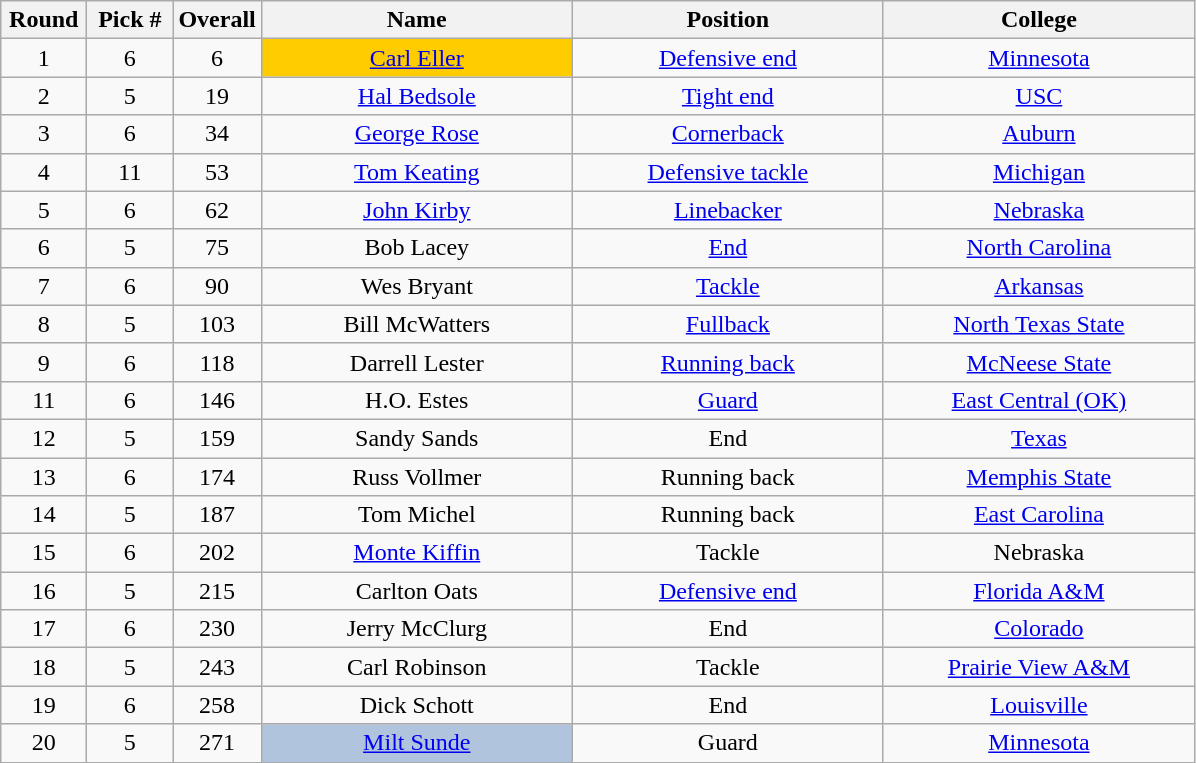<table class="wikitable sortable" style="text-align:center">
<tr>
<th width=50px>Round</th>
<th width=50px>Pick #</th>
<th width=50px>Overall</th>
<th width=200px>Name</th>
<th width=200px>Position</th>
<th width=200px>College</th>
</tr>
<tr>
<td>1</td>
<td>6</td>
<td>6</td>
<td bgcolor=#FFCC00><a href='#'>Carl Eller</a></td>
<td><a href='#'>Defensive end</a></td>
<td><a href='#'>Minnesota</a></td>
</tr>
<tr>
<td>2</td>
<td>5</td>
<td>19</td>
<td><a href='#'>Hal Bedsole</a></td>
<td><a href='#'>Tight end</a></td>
<td><a href='#'>USC</a></td>
</tr>
<tr>
<td>3</td>
<td>6</td>
<td>34</td>
<td><a href='#'>George Rose</a></td>
<td><a href='#'>Cornerback</a></td>
<td><a href='#'>Auburn</a></td>
</tr>
<tr>
<td>4</td>
<td>11</td>
<td>53</td>
<td><a href='#'>Tom Keating</a></td>
<td><a href='#'>Defensive tackle</a></td>
<td><a href='#'>Michigan</a></td>
</tr>
<tr>
<td>5</td>
<td>6</td>
<td>62</td>
<td><a href='#'>John Kirby</a></td>
<td><a href='#'>Linebacker</a></td>
<td><a href='#'>Nebraska</a></td>
</tr>
<tr>
<td>6</td>
<td>5</td>
<td>75</td>
<td>Bob Lacey</td>
<td><a href='#'>End</a></td>
<td><a href='#'>North Carolina</a></td>
</tr>
<tr>
<td>7</td>
<td>6</td>
<td>90</td>
<td>Wes Bryant</td>
<td><a href='#'>Tackle</a></td>
<td><a href='#'>Arkansas</a></td>
</tr>
<tr>
<td>8</td>
<td>5</td>
<td>103</td>
<td>Bill McWatters</td>
<td><a href='#'>Fullback</a></td>
<td><a href='#'>North Texas State</a></td>
</tr>
<tr>
<td>9</td>
<td>6</td>
<td>118</td>
<td>Darrell Lester</td>
<td><a href='#'>Running back</a></td>
<td><a href='#'>McNeese State</a></td>
</tr>
<tr>
<td>11</td>
<td>6</td>
<td>146</td>
<td>H.O. Estes</td>
<td><a href='#'>Guard</a></td>
<td><a href='#'>East Central (OK)</a></td>
</tr>
<tr>
<td>12</td>
<td>5</td>
<td>159</td>
<td>Sandy Sands</td>
<td>End</td>
<td><a href='#'>Texas</a></td>
</tr>
<tr>
<td>13</td>
<td>6</td>
<td>174</td>
<td>Russ Vollmer</td>
<td>Running back</td>
<td><a href='#'>Memphis State</a></td>
</tr>
<tr>
<td>14</td>
<td>5</td>
<td>187</td>
<td>Tom Michel</td>
<td>Running back</td>
<td><a href='#'>East Carolina</a></td>
</tr>
<tr>
<td>15</td>
<td>6</td>
<td>202</td>
<td><a href='#'>Monte Kiffin</a></td>
<td>Tackle</td>
<td>Nebraska</td>
</tr>
<tr>
<td>16</td>
<td>5</td>
<td>215</td>
<td>Carlton Oats</td>
<td><a href='#'>Defensive end</a></td>
<td><a href='#'>Florida A&M</a></td>
</tr>
<tr>
<td>17</td>
<td>6</td>
<td>230</td>
<td>Jerry McClurg</td>
<td>End</td>
<td><a href='#'>Colorado</a></td>
</tr>
<tr>
<td>18</td>
<td>5</td>
<td>243</td>
<td>Carl Robinson</td>
<td>Tackle</td>
<td><a href='#'>Prairie View A&M</a></td>
</tr>
<tr>
<td>19</td>
<td>6</td>
<td>258</td>
<td>Dick Schott</td>
<td>End</td>
<td><a href='#'>Louisville</a></td>
</tr>
<tr>
<td>20</td>
<td>5</td>
<td>271</td>
<td bgcolor=lightsteelblue><a href='#'>Milt Sunde</a></td>
<td>Guard</td>
<td><a href='#'>Minnesota</a></td>
</tr>
</table>
